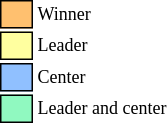<table class="toccolours" style="font-size: 75%; white-space: nowrap;">
<tr>
<td style="background:#FFC06F; border: 1px solid black;">      </td>
<td>Winner</td>
</tr>
<tr>
<td style="background:#FFFF9F; border: 1px solid black;">      </td>
<td>Leader</td>
</tr>
<tr>
<td style="background:#90C0FF; border: 1px solid black;">      </td>
<td>Center</td>
</tr>
<tr>
<td style="background:#90F9C0; border: 1px solid black;">      </td>
<td>Leader and center</td>
</tr>
</table>
